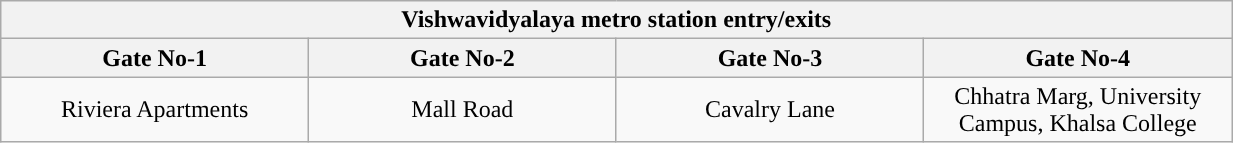<table class="wikitable" style="text-align: center;" width="65%">
<tr>
<th align="center" colspan="4" style="background:#"><span>Vishwavidyalaya metro station entry/exits</span></th>
</tr>
<tr>
<th style="width:15%;">Gate No-1 </th>
<th style="width:15%;">Gate No-2 </th>
<th style="width:15%;">Gate No-3 </th>
<th style="width:15%;">Gate No-4 </th>
</tr>
<tr>
<td>Riviera Apartments</td>
<td>Mall Road</td>
<td>Cavalry Lane</td>
<td>Chhatra Marg, University Campus, Khalsa College</td>
</tr>
</table>
